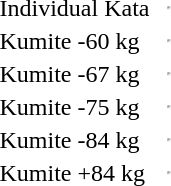<table>
<tr>
<td>Individual Kata<br></td>
<td></td>
<td></td>
<td><hr></td>
</tr>
<tr>
<td>Kumite -60 kg<br></td>
<td></td>
<td></td>
<td><hr></td>
</tr>
<tr>
<td>Kumite -67 kg<br></td>
<td></td>
<td></td>
<td><hr></td>
</tr>
<tr>
<td>Kumite -75 kg<br></td>
<td></td>
<td></td>
<td><hr></td>
</tr>
<tr>
<td>Kumite -84 kg<br></td>
<td></td>
<td></td>
<td><hr></td>
</tr>
<tr>
<td>Kumite +84 kg<br></td>
<td></td>
<td></td>
<td><hr></td>
</tr>
</table>
